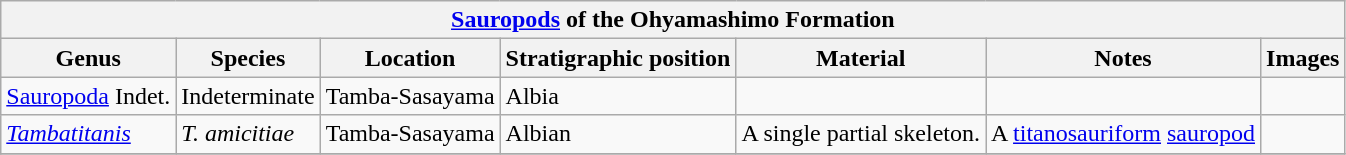<table class="wikitable" align="center">
<tr>
<th colspan="7" align="center"><a href='#'>Sauropods</a> of the Ohyamashimo Formation</th>
</tr>
<tr>
<th>Genus</th>
<th>Species</th>
<th>Location</th>
<th>Stratigraphic position</th>
<th>Material</th>
<th>Notes</th>
<th>Images</th>
</tr>
<tr>
<td><a href='#'>Sauropoda</a> Indet.</td>
<td>Indeterminate</td>
<td>Tamba-Sasayama</td>
<td>Albia</td>
<td></td>
<td></td>
<td></td>
</tr>
<tr>
<td><em><a href='#'>Tambatitanis</a></em></td>
<td><em>T. amicitiae</em></td>
<td>Tamba-Sasayama</td>
<td>Albian</td>
<td>A single partial skeleton.</td>
<td>A <a href='#'>titanosauriform</a> <a href='#'>sauropod</a></td>
<td></td>
</tr>
<tr>
</tr>
</table>
